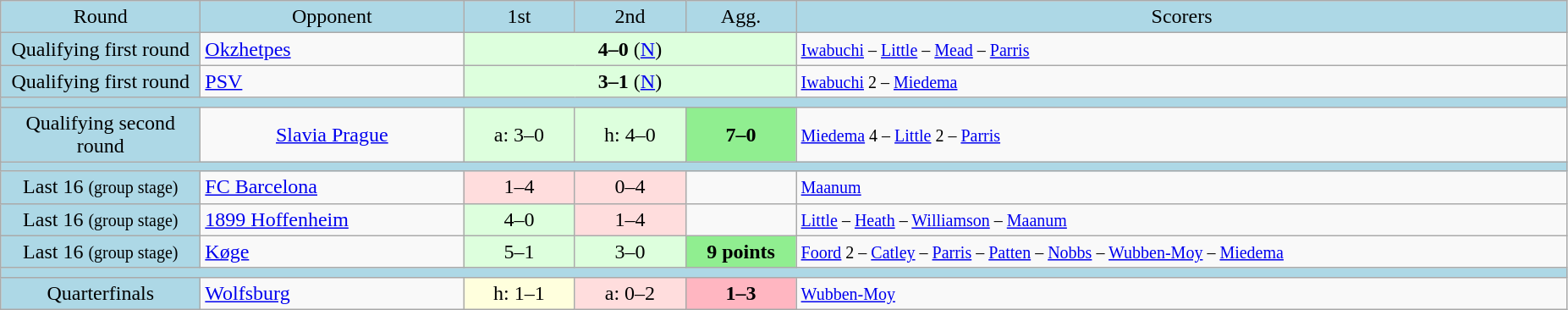<table class="wikitable" style="text-align:center">
<tr bgcolor=lightblue>
<td width=150px>Round</td>
<td width=200px>Opponent</td>
<td width=80px>1st</td>
<td width=80px>2nd</td>
<td width=80px>Agg.</td>
<td width=600px>Scorers</td>
</tr>
<tr>
<td bgcolor=lightblue>Qualifying first round</td>
<td align=left> <a href='#'>Okzhetpes</a></td>
<td colspan=3; bgcolor="#ddffdd"><strong>4–0</strong> (<a href='#'>N</a>)</td>
<td align=left><small><a href='#'>Iwabuchi</a> – <a href='#'>Little</a> – <a href='#'>Mead</a> – <a href='#'>Parris</a></small></td>
</tr>
<tr>
<td bgcolor=lightblue>Qualifying first round</td>
<td align=left> <a href='#'>PSV</a></td>
<td colspan=3; bgcolor="#ddffdd"><strong>3–1</strong> (<a href='#'>N</a>)</td>
<td align=left><small><a href='#'>Iwabuchi</a> 2 – <a href='#'>Miedema</a></small></td>
</tr>
<tr bgcolor=lightblue>
<td colspan=6></td>
</tr>
<tr>
<td bgcolor=lightblue>Qualifying second round</td>
<td> <a href='#'>Slavia Prague</a></td>
<td bgcolor="#ddffdd">a: 3–0</td>
<td bgcolor="#ddffdd">h: 4–0</td>
<td bgcolor=lightgreen><strong>7–0</strong></td>
<td align=left><small><a href='#'>Miedema</a> 4 – <a href='#'>Little</a> 2 – <a href='#'>Parris</a></small></td>
</tr>
<tr bgcolor=lightblue>
<td colspan=6></td>
</tr>
<tr>
<td bgcolor=lightblue>Last 16 <small>(group stage)</small></td>
<td align=left> <a href='#'>FC Barcelona</a></td>
<td bgcolor="#ffdddd">1–4</td>
<td bgcolor="#ffdddd">0–4</td>
<td></td>
<td align=left><small><a href='#'>Maanum</a></small></td>
</tr>
<tr>
<td bgcolor=lightblue>Last 16 <small>(group stage)</small></td>
<td align=left> <a href='#'>1899 Hoffenheim</a></td>
<td bgcolor="#ddffdd">4–0</td>
<td bgcolor="#ffdddd">1–4</td>
<td></td>
<td align=left><small><a href='#'>Little</a> – <a href='#'>Heath</a> – <a href='#'>Williamson</a> – <a href='#'>Maanum</a></small></td>
</tr>
<tr>
<td bgcolor=lightblue>Last 16 <small>(group stage)</small></td>
<td align=left> <a href='#'>Køge</a></td>
<td bgcolor="#ddffdd">5–1</td>
<td bgcolor="#ddffdd">3–0</td>
<td bgcolor=lightgreen><strong>9 points</strong></td>
<td align=left><small><a href='#'>Foord</a> 2 – <a href='#'>Catley</a> – <a href='#'>Parris</a> – <a href='#'>Patten</a> – <a href='#'>Nobbs</a> – <a href='#'>Wubben-Moy</a> – <a href='#'>Miedema</a></small></td>
</tr>
<tr bgcolor=lightblue>
<td colspan=6></td>
</tr>
<tr>
<td bgcolor=lightblue>Quarterfinals</td>
<td align=left> <a href='#'>Wolfsburg</a></td>
<td bgcolor="#ffffdd">h: 1–1</td>
<td bgcolor="#ffdddd">a: 0–2</td>
<td bgcolor=lightpink><strong>1–3</strong></td>
<td align=left><small><a href='#'>Wubben-Moy</a></small></td>
</tr>
</table>
